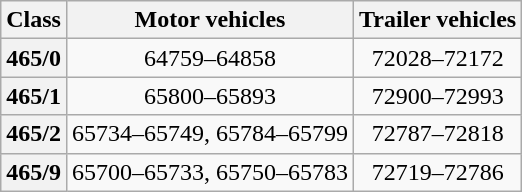<table class="wikitable">
<tr>
<th>Class</th>
<th>Motor vehicles</th>
<th>Trailer vehicles</th>
</tr>
<tr>
<th>465/0</th>
<td align=center>64759–64858</td>
<td align=center>72028–72172</td>
</tr>
<tr>
<th>465/1</th>
<td align=center>65800–65893</td>
<td align=center>72900–72993</td>
</tr>
<tr>
<th>465/2</th>
<td align=center>65734–65749, 65784–65799</td>
<td align=center>72787–72818</td>
</tr>
<tr>
<th>465/9</th>
<td align=center>65700–65733, 65750–65783</td>
<td align=center>72719–72786</td>
</tr>
</table>
